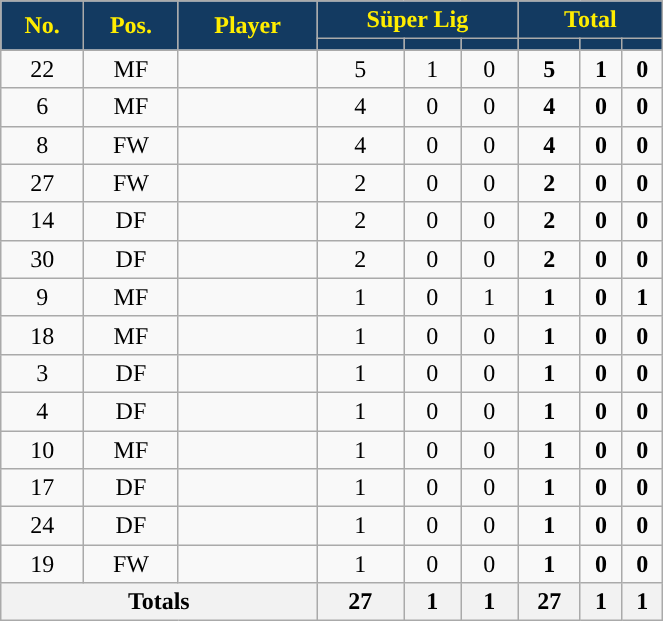<table class="wikitable sortable" style="text-align:center;width:35%;">
<tr>
<th rowspan=2 style="background:#133A61; color:#FFED00; ">No.</th>
<th rowspan=2 style="background:#133A61; color:#FFED00; ">Pos.</th>
<th rowspan=2 style="background:#133A61; color:#FFED00; ">Player</th>
<th colspan=3 style="background:#133A61; color:#FFED00; ">Süper Lig</th>
<th colspan=3 style="background:#133A61; color:#FFED00; ">Total</th>
</tr>
<tr>
<th style="background:#133A61; color:#FFED00; "></th>
<th style="background:#133A61; color:#FFED00; "></th>
<th style="background:#133A61; color:#FFED00; "></th>
<th style="background:#133A61; color:#FFED00; "></th>
<th style="background:#133A61; color:#FFED00; "></th>
<th style="background:#133A61; color:#FFED00; "></th>
</tr>
<tr>
<td>22</td>
<td>MF</td>
<td align=left> </td>
<td>5</td>
<td>1</td>
<td>0</td>
<td><strong>5</strong></td>
<td><strong>1</strong></td>
<td><strong>0</strong></td>
</tr>
<tr>
<td>6</td>
<td>MF</td>
<td align=left> </td>
<td>4</td>
<td>0</td>
<td>0</td>
<td><strong>4</strong></td>
<td><strong>0</strong></td>
<td><strong>0</strong></td>
</tr>
<tr>
<td>8</td>
<td>FW</td>
<td align=left> </td>
<td>4</td>
<td>0</td>
<td>0</td>
<td><strong>4</strong></td>
<td><strong>0</strong></td>
<td><strong>0</strong></td>
</tr>
<tr>
<td>27</td>
<td>FW</td>
<td align=left> </td>
<td>2</td>
<td>0</td>
<td>0</td>
<td><strong>2</strong></td>
<td><strong>0</strong></td>
<td><strong>0</strong></td>
</tr>
<tr>
<td>14</td>
<td>DF</td>
<td align=left> </td>
<td>2</td>
<td>0</td>
<td>0</td>
<td><strong>2</strong></td>
<td><strong>0</strong></td>
<td><strong>0</strong></td>
</tr>
<tr>
<td>30</td>
<td>DF</td>
<td align=left> </td>
<td>2</td>
<td>0</td>
<td>0</td>
<td><strong>2</strong></td>
<td><strong>0</strong></td>
<td><strong>0</strong></td>
</tr>
<tr>
<td>9</td>
<td>MF</td>
<td align=left> </td>
<td>1</td>
<td>0</td>
<td>1</td>
<td><strong>1</strong></td>
<td><strong>0</strong></td>
<td><strong>1</strong></td>
</tr>
<tr>
<td>18</td>
<td>MF</td>
<td align=left> </td>
<td>1</td>
<td>0</td>
<td>0</td>
<td><strong>1</strong></td>
<td><strong>0</strong></td>
<td><strong>0</strong></td>
</tr>
<tr>
<td>3</td>
<td>DF</td>
<td align=left> </td>
<td>1</td>
<td>0</td>
<td>0</td>
<td><strong>1</strong></td>
<td><strong>0</strong></td>
<td><strong>0</strong></td>
</tr>
<tr>
<td>4</td>
<td>DF</td>
<td align=left> </td>
<td>1</td>
<td>0</td>
<td>0</td>
<td><strong>1</strong></td>
<td><strong>0</strong></td>
<td><strong>0</strong></td>
</tr>
<tr>
<td>10</td>
<td>MF</td>
<td align=left> </td>
<td>1</td>
<td>0</td>
<td>0</td>
<td><strong>1</strong></td>
<td><strong>0</strong></td>
<td><strong>0</strong></td>
</tr>
<tr>
<td>17</td>
<td>DF</td>
<td align=left> </td>
<td>1</td>
<td>0</td>
<td>0</td>
<td><strong>1</strong></td>
<td><strong>0</strong></td>
<td><strong>0</strong></td>
</tr>
<tr>
<td>24</td>
<td>DF</td>
<td align=left> </td>
<td>1</td>
<td>0</td>
<td>0</td>
<td><strong>1</strong></td>
<td><strong>0</strong></td>
<td><strong>0</strong></td>
</tr>
<tr>
<td>19</td>
<td>FW</td>
<td align=left> </td>
<td>1</td>
<td>0</td>
<td>0</td>
<td><strong>1</strong></td>
<td><strong>0</strong></td>
<td><strong>0</strong></td>
</tr>
<tr>
<th colspan=3><strong>Totals</strong></th>
<th><strong>27</strong></th>
<th><strong>1</strong></th>
<th><strong>1</strong></th>
<th><strong>27</strong></th>
<th><strong>1</strong></th>
<th><strong>1</strong></th>
</tr>
</table>
